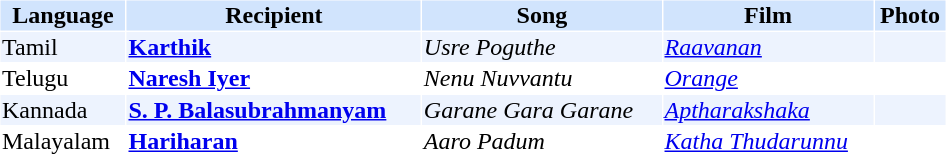<table cellspacing="1" cellpadding="1" border="0" style="width:50%;">
<tr style="background:#d1e4fd;">
<th>Language</th>
<th>Recipient</th>
<th>Song</th>
<th>Film</th>
<th>Photo</th>
</tr>
<tr style="background:#edf3fe;">
<td>Tamil</td>
<td><strong><a href='#'>Karthik</a></strong></td>
<td><em>Usre Poguthe</em></td>
<td><em><a href='#'>Raavanan</a></em></td>
<td></td>
</tr>
<tr>
<td>Telugu</td>
<td><strong><a href='#'>Naresh Iyer</a></strong></td>
<td><em>Nenu Nuvvantu</em></td>
<td><em><a href='#'>Orange</a></em></td>
<td></td>
</tr>
<tr style="background:#edf3fe;">
<td>Kannada</td>
<td><strong><a href='#'>S. P. Balasubrahmanyam</a></strong></td>
<td><em>Garane Gara Garane</em></td>
<td><em><a href='#'>Aptharakshaka</a></em></td>
<td></td>
</tr>
<tr>
<td>Malayalam</td>
<td><strong><a href='#'>Hariharan</a></strong></td>
<td><em>Aaro Padum</em></td>
<td><em><a href='#'>Katha Thudarunnu</a></em></td>
<td></td>
</tr>
</table>
